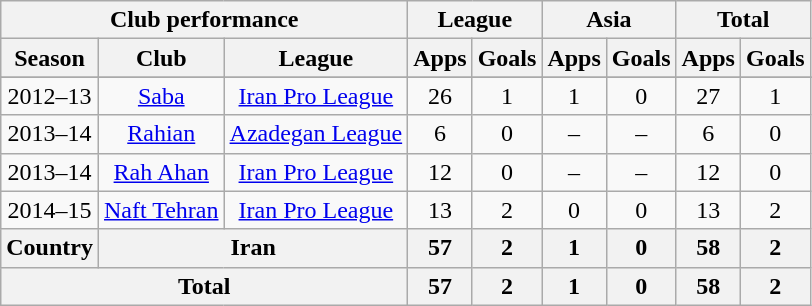<table class="wikitable" style="text-align:center">
<tr>
<th colspan=3>Club performance</th>
<th colspan=2>League</th>
<th colspan=2>Asia</th>
<th colspan=2>Total</th>
</tr>
<tr>
<th>Season</th>
<th>Club</th>
<th>League</th>
<th>Apps</th>
<th>Goals</th>
<th>Apps</th>
<th>Goals</th>
<th>Apps</th>
<th>Goals</th>
</tr>
<tr>
</tr>
<tr>
<td>2012–13</td>
<td rowspan="1"><a href='#'>Saba</a></td>
<td rowspan="1"><a href='#'>Iran Pro League</a></td>
<td>26</td>
<td>1</td>
<td>1</td>
<td>0</td>
<td>27</td>
<td>1</td>
</tr>
<tr>
<td>2013–14</td>
<td rowspan="1"><a href='#'>Rahian</a></td>
<td rowspan="1"><a href='#'>Azadegan League</a></td>
<td>6</td>
<td>0</td>
<td>–</td>
<td>–</td>
<td>6</td>
<td>0</td>
</tr>
<tr>
<td>2013–14</td>
<td rowspan="1"><a href='#'>Rah Ahan</a></td>
<td rowspan="1"><a href='#'>Iran Pro League</a></td>
<td>12</td>
<td>0</td>
<td>–</td>
<td>–</td>
<td>12</td>
<td>0</td>
</tr>
<tr>
<td>2014–15</td>
<td rowspan="1"><a href='#'>Naft Tehran</a></td>
<td rowspan="1"><a href='#'>Iran Pro League</a></td>
<td>13</td>
<td>2</td>
<td>0</td>
<td>0</td>
<td>13</td>
<td>2</td>
</tr>
<tr>
<th rowspan=1>Country</th>
<th colspan=2>Iran</th>
<th>57</th>
<th>2</th>
<th>1</th>
<th>0</th>
<th>58</th>
<th>2</th>
</tr>
<tr>
<th colspan=3>Total</th>
<th>57</th>
<th>2</th>
<th>1</th>
<th>0</th>
<th>58</th>
<th>2</th>
</tr>
</table>
